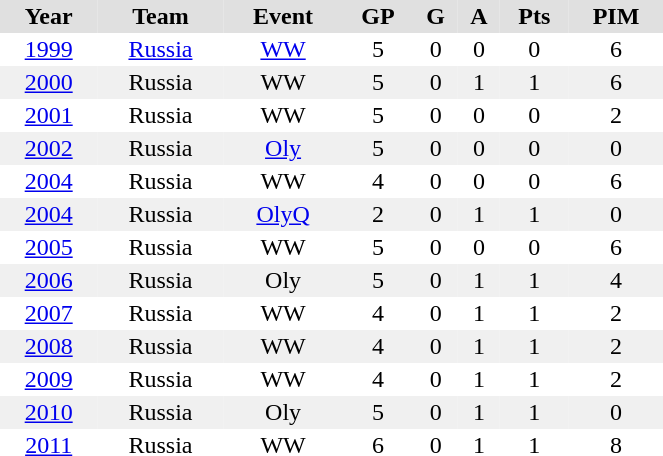<table BORDER="0" CELLPADDING="2" CELLSPACING="0" width="35%">
<tr ALIGN="center" bgcolor="#e0e0e0">
<th>Year</th>
<th>Team</th>
<th>Event</th>
<th>GP</th>
<th>G</th>
<th>A</th>
<th>Pts</th>
<th>PIM</th>
</tr>
<tr ALIGN="center">
<td><a href='#'>1999</a></td>
<td><a href='#'>Russia</a></td>
<td><a href='#'>WW</a></td>
<td>5</td>
<td>0</td>
<td>0</td>
<td>0</td>
<td>6</td>
</tr>
<tr ALIGN="center" bgcolor="#f0f0f0">
<td><a href='#'>2000</a></td>
<td>Russia</td>
<td>WW</td>
<td>5</td>
<td>0</td>
<td>1</td>
<td>1</td>
<td>6</td>
</tr>
<tr ALIGN="center">
<td><a href='#'>2001</a></td>
<td>Russia</td>
<td>WW</td>
<td>5</td>
<td>0</td>
<td>0</td>
<td>0</td>
<td>2</td>
</tr>
<tr ALIGN="center" bgcolor="#f0f0f0">
<td><a href='#'>2002</a></td>
<td>Russia</td>
<td><a href='#'>Oly</a></td>
<td>5</td>
<td>0</td>
<td>0</td>
<td>0</td>
<td>0</td>
</tr>
<tr ALIGN="center">
<td><a href='#'>2004</a></td>
<td>Russia</td>
<td>WW</td>
<td>4</td>
<td>0</td>
<td>0</td>
<td>0</td>
<td>6</td>
</tr>
<tr ALIGN="center" bgcolor="#f0f0f0">
<td><a href='#'>2004</a></td>
<td>Russia</td>
<td><a href='#'>OlyQ</a></td>
<td>2</td>
<td>0</td>
<td>1</td>
<td>1</td>
<td>0</td>
</tr>
<tr ALIGN="center">
<td><a href='#'>2005</a></td>
<td>Russia</td>
<td>WW</td>
<td>5</td>
<td>0</td>
<td>0</td>
<td>0</td>
<td>6</td>
</tr>
<tr ALIGN="center" bgcolor="#f0f0f0">
<td><a href='#'>2006</a></td>
<td>Russia</td>
<td>Oly</td>
<td>5</td>
<td>0</td>
<td>1</td>
<td>1</td>
<td>4</td>
</tr>
<tr ALIGN="center">
<td><a href='#'>2007</a></td>
<td>Russia</td>
<td>WW</td>
<td>4</td>
<td>0</td>
<td>1</td>
<td>1</td>
<td>2</td>
</tr>
<tr ALIGN="center" bgcolor="#f0f0f0">
<td><a href='#'>2008</a></td>
<td>Russia</td>
<td>WW</td>
<td>4</td>
<td>0</td>
<td>1</td>
<td>1</td>
<td>2</td>
</tr>
<tr ALIGN="center">
<td><a href='#'>2009</a></td>
<td>Russia</td>
<td>WW</td>
<td>4</td>
<td>0</td>
<td>1</td>
<td>1</td>
<td>2</td>
</tr>
<tr ALIGN="center" bgcolor="#f0f0f0">
<td><a href='#'>2010</a></td>
<td>Russia</td>
<td>Oly</td>
<td>5</td>
<td>0</td>
<td>1</td>
<td>1</td>
<td>0</td>
</tr>
<tr ALIGN="center">
<td><a href='#'>2011</a></td>
<td>Russia</td>
<td>WW</td>
<td>6</td>
<td>0</td>
<td>1</td>
<td>1</td>
<td>8</td>
</tr>
</table>
